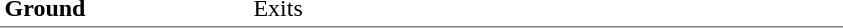<table table border=0 cellspacing=0 cellpadding=3>
<tr>
<td style="border-bottom:solid 1px gray;" width=50 rowspan=10 valign=top><strong>Ground</strong></td>
</tr>
<tr>
<td style="border-bottom:solid 1px gray;" width=100 rowspan=2 valign=top></td>
<td style="border-bottom:solid 1px gray;" width=390 rowspan=2 valign=top>Exits</td>
</tr>
</table>
